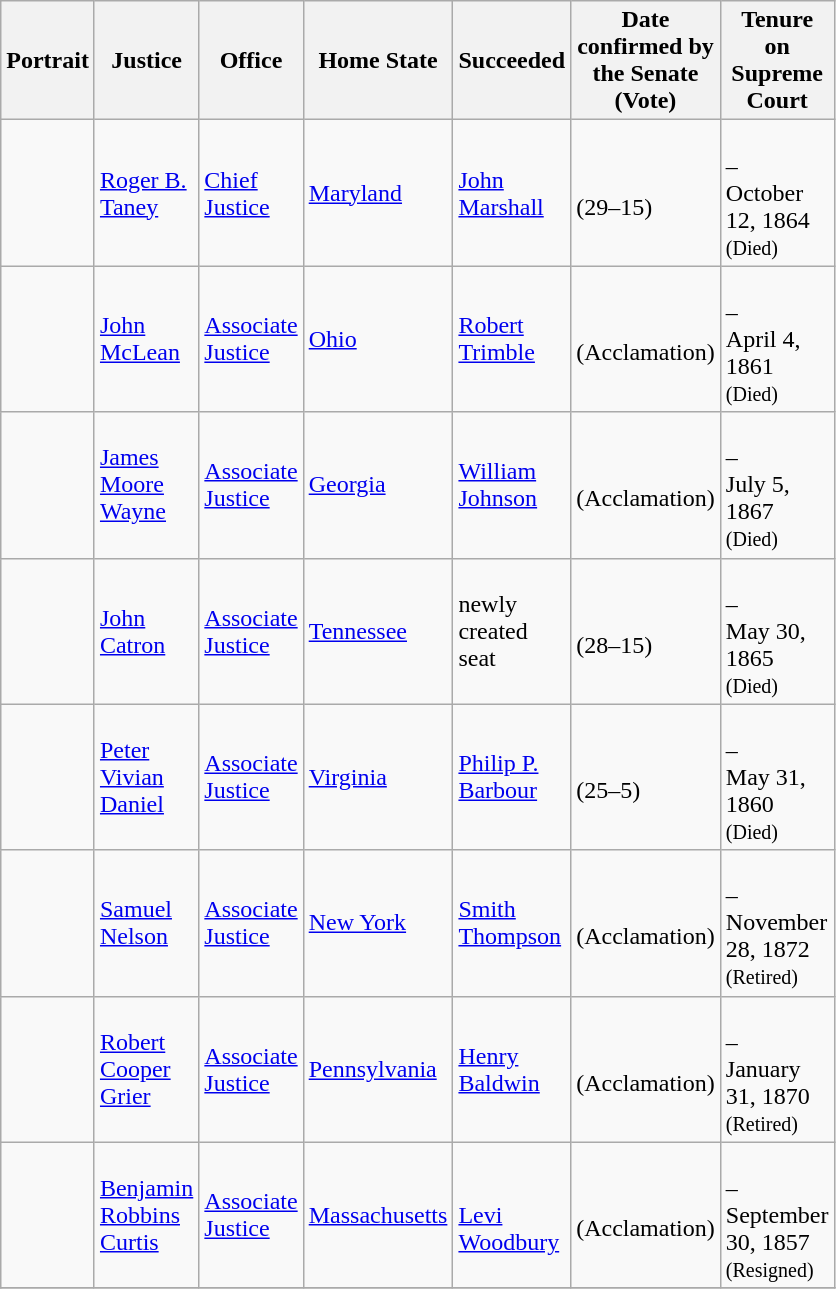<table class="wikitable sortable">
<tr>
<th scope="col" style="width: 10px;">Portrait</th>
<th scope="col" style="width: 10px;">Justice</th>
<th scope="col" style="width: 10px;">Office</th>
<th scope="col" style="width: 10px;">Home State</th>
<th scope="col" style="width: 10px;">Succeeded</th>
<th scope="col" style="width: 10px;">Date confirmed by the Senate<br>(Vote)</th>
<th scope="col" style="width: 10px;">Tenure on Supreme Court</th>
</tr>
<tr>
<td></td>
<td><a href='#'>Roger B. Taney</a></td>
<td><a href='#'>Chief Justice</a></td>
<td><a href='#'>Maryland</a></td>
<td><a href='#'>John Marshall</a></td>
<td><br>(29–15)</td>
<td><br>–<br>October 12, 1864<br><small>(Died)</small></td>
</tr>
<tr>
<td></td>
<td><a href='#'>John McLean</a></td>
<td><a href='#'>Associate Justice</a></td>
<td><a href='#'>Ohio</a></td>
<td><a href='#'>Robert Trimble</a></td>
<td><br>(Acclamation)</td>
<td><br>–<br>April 4, 1861<br><small>(Died)</small></td>
</tr>
<tr>
<td></td>
<td><a href='#'>James Moore Wayne</a></td>
<td><a href='#'>Associate Justice</a></td>
<td><a href='#'>Georgia</a></td>
<td><a href='#'>William Johnson</a></td>
<td><br>(Acclamation)</td>
<td><br>–<br>July 5, 1867<br><small>(Died)</small></td>
</tr>
<tr>
<td></td>
<td><a href='#'>John Catron</a></td>
<td><a href='#'>Associate Justice</a></td>
<td><a href='#'>Tennessee</a></td>
<td>newly created seat</td>
<td><br>(28–15)</td>
<td><br>–<br>May 30, 1865<br><small>(Died)</small></td>
</tr>
<tr>
<td></td>
<td><a href='#'>Peter Vivian Daniel</a></td>
<td><a href='#'>Associate Justice</a></td>
<td><a href='#'>Virginia</a></td>
<td><a href='#'>Philip P. Barbour</a></td>
<td><br>(25–5)</td>
<td><br>–<br>May 31, 1860<br><small>(Died)</small></td>
</tr>
<tr>
<td></td>
<td><a href='#'>Samuel Nelson</a></td>
<td><a href='#'>Associate Justice</a></td>
<td><a href='#'>New York</a></td>
<td><a href='#'>Smith Thompson</a></td>
<td><br>(Acclamation)</td>
<td><br>–<br>November 28, 1872<br><small>(Retired)</small></td>
</tr>
<tr>
<td></td>
<td><a href='#'>Robert Cooper Grier</a></td>
<td><a href='#'>Associate Justice</a></td>
<td><a href='#'>Pennsylvania</a></td>
<td><a href='#'>Henry Baldwin</a></td>
<td><br>(Acclamation)</td>
<td><br>–<br>January 31, 1870<br><small>(Retired)</small></td>
</tr>
<tr>
<td></td>
<td><a href='#'>Benjamin Robbins Curtis</a></td>
<td><a href='#'>Associate Justice</a></td>
<td><a href='#'>Massachusetts</a></td>
<td><br><a href='#'>Levi Woodbury</a></td>
<td><br>(Acclamation)</td>
<td><br>–<br>September 30, 1857<br><small>(Resigned)</small></td>
</tr>
<tr>
</tr>
</table>
